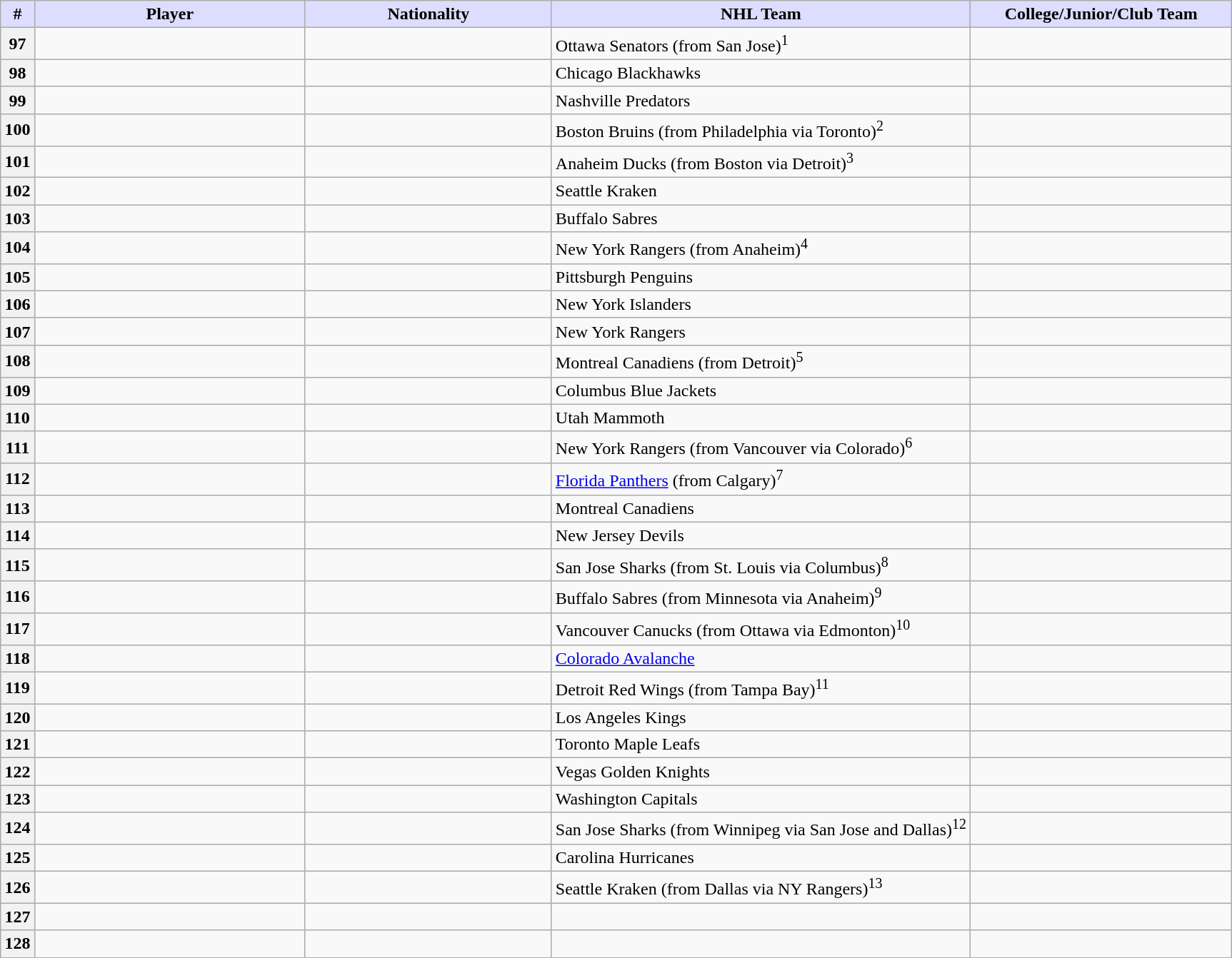<table class="wikitable">
<tr>
<th style="background:#ddf; width:2.75%;">#</th>
<th style="background:#ddf; width:22.0%;">Player</th>
<th style="background:#ddf; width:20.0%;">Nationality</th>
<th style="background:#ddf; width:34.0%;">NHL Team</th>
<th style="background:#ddf; width:100.0%;">College/Junior/Club Team</th>
</tr>
<tr>
<th>97</th>
<td></td>
<td></td>
<td>Ottawa Senators (from San Jose)<sup>1</sup></td>
<td></td>
</tr>
<tr>
<th>98</th>
<td></td>
<td></td>
<td>Chicago Blackhawks</td>
<td></td>
</tr>
<tr>
<th>99</th>
<td></td>
<td></td>
<td>Nashville Predators</td>
<td></td>
</tr>
<tr>
<th>100</th>
<td></td>
<td></td>
<td>Boston Bruins (from Philadelphia via Toronto)<sup>2</sup></td>
<td></td>
</tr>
<tr>
<th>101</th>
<td></td>
<td></td>
<td>Anaheim Ducks (from Boston via Detroit)<sup>3</sup></td>
<td></td>
</tr>
<tr>
<th>102</th>
<td></td>
<td></td>
<td>Seattle Kraken</td>
<td></td>
</tr>
<tr>
<th>103</th>
<td></td>
<td></td>
<td>Buffalo Sabres</td>
<td></td>
</tr>
<tr>
<th>104</th>
<td></td>
<td></td>
<td>New York Rangers (from Anaheim)<sup>4</sup></td>
<td></td>
</tr>
<tr>
<th>105</th>
<td></td>
<td></td>
<td>Pittsburgh Penguins</td>
<td></td>
</tr>
<tr>
<th>106</th>
<td></td>
<td></td>
<td>New York Islanders</td>
<td></td>
</tr>
<tr>
<th>107</th>
<td></td>
<td></td>
<td>New York Rangers</td>
<td></td>
</tr>
<tr>
<th>108</th>
<td></td>
<td></td>
<td>Montreal Canadiens (from Detroit)<sup>5</sup></td>
<td></td>
</tr>
<tr>
<th>109</th>
<td></td>
<td></td>
<td>Columbus Blue Jackets</td>
<td></td>
</tr>
<tr>
<th>110</th>
<td></td>
<td></td>
<td>Utah Mammoth</td>
<td></td>
</tr>
<tr>
<th>111</th>
<td></td>
<td></td>
<td>New York Rangers (from Vancouver via Colorado)<sup>6</sup></td>
<td></td>
</tr>
<tr>
<th>112</th>
<td></td>
<td></td>
<td><a href='#'>Florida Panthers</a> (from Calgary)<sup>7</sup></td>
<td></td>
</tr>
<tr>
<th>113</th>
<td></td>
<td></td>
<td>Montreal Canadiens</td>
<td></td>
</tr>
<tr>
<th>114</th>
<td></td>
<td></td>
<td>New Jersey Devils</td>
<td></td>
</tr>
<tr>
<th>115</th>
<td></td>
<td></td>
<td>San Jose Sharks (from St. Louis via Columbus)<sup>8</sup></td>
<td></td>
</tr>
<tr>
<th>116</th>
<td></td>
<td></td>
<td>Buffalo Sabres (from Minnesota via Anaheim)<sup>9</sup></td>
<td></td>
</tr>
<tr>
<th>117</th>
<td></td>
<td></td>
<td>Vancouver Canucks (from Ottawa via Edmonton)<sup>10</sup></td>
<td></td>
</tr>
<tr>
<th>118</th>
<td></td>
<td></td>
<td><a href='#'>Colorado Avalanche</a></td>
<td></td>
</tr>
<tr>
<th>119</th>
<td></td>
<td></td>
<td>Detroit Red Wings (from Tampa Bay)<sup>11</sup></td>
<td></td>
</tr>
<tr>
<th>120</th>
<td></td>
<td></td>
<td>Los Angeles Kings</td>
<td></td>
</tr>
<tr>
<th>121</th>
<td></td>
<td></td>
<td>Toronto Maple Leafs</td>
<td></td>
</tr>
<tr>
<th>122</th>
<td></td>
<td></td>
<td>Vegas Golden Knights</td>
<td></td>
</tr>
<tr>
<th>123</th>
<td></td>
<td></td>
<td>Washington Capitals</td>
<td></td>
</tr>
<tr>
<th>124</th>
<td></td>
<td></td>
<td>San Jose Sharks (from Winnipeg via San Jose and Dallas)<sup>12</sup></td>
<td></td>
</tr>
<tr>
<th>125</th>
<td></td>
<td></td>
<td>Carolina Hurricanes</td>
<td></td>
</tr>
<tr>
<th>126</th>
<td></td>
<td></td>
<td>Seattle Kraken (from Dallas via NY Rangers)<sup>13</sup></td>
<td></td>
</tr>
<tr>
<th>127</th>
<td></td>
<td></td>
<td></td>
<td></td>
</tr>
<tr>
<th>128</th>
<td></td>
<td></td>
<td></td>
<td></td>
</tr>
</table>
